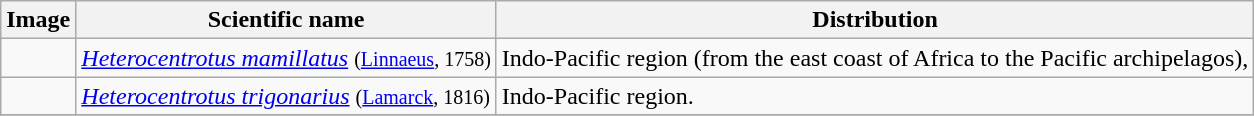<table class="wikitable">
<tr>
<th>Image</th>
<th>Scientific name</th>
<th>Distribution</th>
</tr>
<tr>
<td></td>
<td><em><a href='#'>Heterocentrotus mamillatus</a></em> <small>(<a href='#'>Linnaeus</a>, 1758)</small></td>
<td>Indo-Pacific region (from the east coast of Africa to the Pacific archipelagos),</td>
</tr>
<tr>
<td></td>
<td><em><a href='#'>Heterocentrotus trigonarius</a></em> <small>(<a href='#'>Lamarck</a>, 1816)</small></td>
<td>Indo-Pacific region.</td>
</tr>
<tr>
</tr>
</table>
